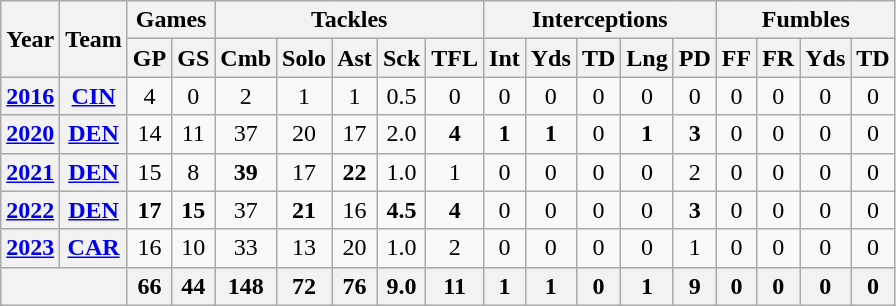<table class="wikitable" style="text-align:center">
<tr>
<th rowspan="2">Year</th>
<th rowspan="2">Team</th>
<th colspan="2">Games</th>
<th colspan="5">Tackles</th>
<th colspan="5">Interceptions</th>
<th colspan="4">Fumbles</th>
</tr>
<tr>
<th>GP</th>
<th>GS</th>
<th>Cmb</th>
<th>Solo</th>
<th>Ast</th>
<th>Sck</th>
<th>TFL</th>
<th>Int</th>
<th>Yds</th>
<th>TD</th>
<th>Lng</th>
<th>PD</th>
<th>FF</th>
<th>FR</th>
<th>Yds</th>
<th>TD</th>
</tr>
<tr>
<th><a href='#'>2016</a></th>
<th><a href='#'>CIN</a></th>
<td>4</td>
<td>0</td>
<td>2</td>
<td>1</td>
<td>1</td>
<td>0.5</td>
<td>0</td>
<td>0</td>
<td>0</td>
<td>0</td>
<td>0</td>
<td>0</td>
<td>0</td>
<td>0</td>
<td>0</td>
<td>0</td>
</tr>
<tr>
<th><a href='#'>2020</a></th>
<th><a href='#'>DEN</a></th>
<td>14</td>
<td>11</td>
<td>37</td>
<td>20</td>
<td>17</td>
<td>2.0</td>
<td><strong>4</strong></td>
<td><strong>1</strong></td>
<td><strong>1</strong></td>
<td>0</td>
<td><strong>1</strong></td>
<td><strong>3</strong></td>
<td>0</td>
<td>0</td>
<td>0</td>
<td>0</td>
</tr>
<tr>
<th><a href='#'>2021</a></th>
<th><a href='#'>DEN</a></th>
<td>15</td>
<td>8</td>
<td><strong>39</strong></td>
<td>17</td>
<td><strong>22</strong></td>
<td>1.0</td>
<td>1</td>
<td>0</td>
<td>0</td>
<td>0</td>
<td>0</td>
<td>2</td>
<td>0</td>
<td>0</td>
<td>0</td>
<td>0</td>
</tr>
<tr>
<th><a href='#'>2022</a></th>
<th><a href='#'>DEN</a></th>
<td><strong>17</strong></td>
<td><strong>15</strong></td>
<td>37</td>
<td><strong>21</strong></td>
<td>16</td>
<td><strong>4.5</strong></td>
<td><strong>4</strong></td>
<td>0</td>
<td>0</td>
<td>0</td>
<td>0</td>
<td><strong>3</strong></td>
<td>0</td>
<td>0</td>
<td>0</td>
<td>0</td>
</tr>
<tr>
<th><a href='#'>2023</a></th>
<th><a href='#'>CAR</a></th>
<td>16</td>
<td>10</td>
<td>33</td>
<td>13</td>
<td>20</td>
<td>1.0</td>
<td>2</td>
<td>0</td>
<td>0</td>
<td>0</td>
<td>0</td>
<td>1</td>
<td>0</td>
<td>0</td>
<td>0</td>
<td>0</td>
</tr>
<tr>
<th colspan="2"></th>
<th>66</th>
<th>44</th>
<th>148</th>
<th>72</th>
<th>76</th>
<th>9.0</th>
<th>11</th>
<th>1</th>
<th>1</th>
<th>0</th>
<th>1</th>
<th>9</th>
<th>0</th>
<th>0</th>
<th>0</th>
<th>0</th>
</tr>
</table>
